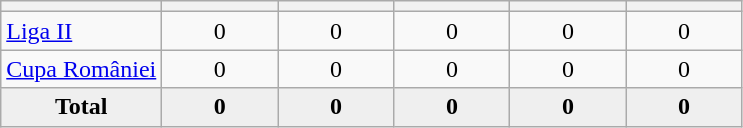<table class="wikitable" style="text-align: center;">
<tr>
<th></th>
<th style="width:70px;"></th>
<th style="width:70px;"></th>
<th style="width:70px;"></th>
<th style="width:70px;"></th>
<th style="width:70px;"></th>
</tr>
<tr>
<td align=left><a href='#'>Liga II</a></td>
<td>0</td>
<td>0</td>
<td>0</td>
<td>0</td>
<td>0</td>
</tr>
<tr>
<td align=left><a href='#'>Cupa României</a></td>
<td>0</td>
<td>0</td>
<td>0</td>
<td>0</td>
<td>0</td>
</tr>
<tr bgcolor="#EFEFEF">
<td><strong>Total</strong></td>
<td><strong>0</strong></td>
<td><strong>0</strong></td>
<td><strong>0</strong></td>
<td><strong>0</strong></td>
<td><strong>0</strong></td>
</tr>
</table>
